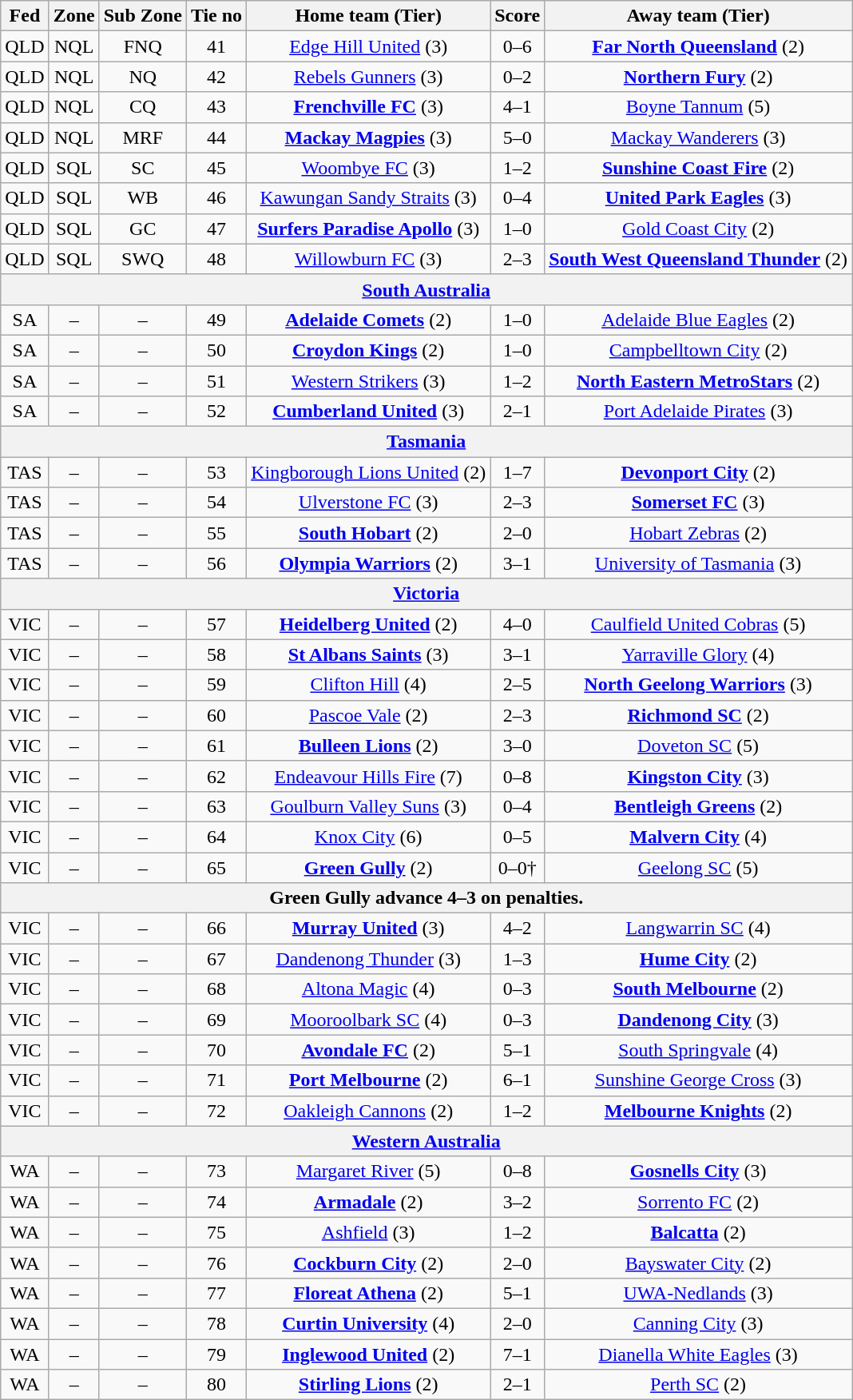<table class="wikitable" style="text-align:center">
<tr>
<th>Fed</th>
<th>Zone</th>
<th>Sub Zone</th>
<th>Tie no</th>
<th>Home team (Tier)</th>
<th>Score</th>
<th>Away team (Tier)</th>
</tr>
<tr>
<td>QLD</td>
<td>NQL</td>
<td>FNQ</td>
<td>41</td>
<td><a href='#'>Edge Hill United</a> (3)</td>
<td>0–6</td>
<td><strong><a href='#'>Far North Queensland</a></strong> (2)</td>
</tr>
<tr>
<td>QLD</td>
<td>NQL</td>
<td>NQ</td>
<td>42</td>
<td><a href='#'>Rebels Gunners</a> (3)</td>
<td>0–2</td>
<td><strong><a href='#'>Northern Fury</a></strong> (2)</td>
</tr>
<tr>
<td>QLD</td>
<td>NQL</td>
<td>CQ</td>
<td>43</td>
<td><strong><a href='#'>Frenchville FC</a></strong> (3)</td>
<td>4–1</td>
<td><a href='#'>Boyne Tannum</a> (5)</td>
</tr>
<tr>
<td>QLD</td>
<td>NQL</td>
<td>MRF</td>
<td>44</td>
<td><strong><a href='#'>Mackay Magpies</a></strong> (3)</td>
<td>5–0</td>
<td><a href='#'>Mackay Wanderers</a> (3)</td>
</tr>
<tr>
<td>QLD</td>
<td>SQL</td>
<td>SC</td>
<td>45</td>
<td><a href='#'>Woombye FC</a> (3)</td>
<td>1–2</td>
<td><strong><a href='#'>Sunshine Coast Fire</a></strong> (2)</td>
</tr>
<tr>
<td>QLD</td>
<td>SQL</td>
<td>WB</td>
<td>46</td>
<td><a href='#'>Kawungan Sandy Straits</a> (3)</td>
<td>0–4</td>
<td><strong><a href='#'>United Park Eagles</a></strong> (3)</td>
</tr>
<tr>
<td>QLD</td>
<td>SQL</td>
<td>GC</td>
<td>47</td>
<td><strong><a href='#'>Surfers Paradise Apollo</a></strong> (3)</td>
<td>1–0</td>
<td><a href='#'>Gold Coast City</a> (2)</td>
</tr>
<tr>
<td>QLD</td>
<td>SQL</td>
<td>SWQ</td>
<td>48</td>
<td><a href='#'>Willowburn FC</a> (3)</td>
<td>2–3</td>
<td><strong><a href='#'>South West Queensland Thunder</a></strong> (2)</td>
</tr>
<tr>
<th colspan=7><a href='#'>South Australia</a></th>
</tr>
<tr>
<td>SA</td>
<td>–</td>
<td>–</td>
<td>49</td>
<td><strong><a href='#'>Adelaide Comets</a></strong> (2)</td>
<td>1–0</td>
<td><a href='#'>Adelaide Blue Eagles</a> (2)</td>
</tr>
<tr>
<td>SA</td>
<td>–</td>
<td>–</td>
<td>50</td>
<td><strong><a href='#'>Croydon Kings</a></strong> (2)</td>
<td>1–0</td>
<td><a href='#'>Campbelltown City</a> (2)</td>
</tr>
<tr>
<td>SA</td>
<td>–</td>
<td>–</td>
<td>51</td>
<td><a href='#'>Western Strikers</a> (3)</td>
<td>1–2</td>
<td><strong><a href='#'>North Eastern MetroStars</a></strong> (2)</td>
</tr>
<tr>
<td>SA</td>
<td>–</td>
<td>–</td>
<td>52</td>
<td><strong><a href='#'>Cumberland United</a></strong> (3)</td>
<td>2–1</td>
<td><a href='#'>Port Adelaide Pirates</a> (3)</td>
</tr>
<tr>
<th colspan=7><a href='#'>Tasmania</a></th>
</tr>
<tr>
<td>TAS</td>
<td>–</td>
<td>–</td>
<td>53</td>
<td><a href='#'>Kingborough Lions United</a> (2)</td>
<td>1–7</td>
<td><strong><a href='#'>Devonport City</a></strong> (2)</td>
</tr>
<tr>
<td>TAS</td>
<td>–</td>
<td>–</td>
<td>54</td>
<td><a href='#'>Ulverstone FC</a> (3)</td>
<td>2–3</td>
<td><strong><a href='#'>Somerset FC</a></strong> (3)</td>
</tr>
<tr>
<td>TAS</td>
<td>–</td>
<td>–</td>
<td>55</td>
<td><strong><a href='#'>South Hobart</a></strong> (2)</td>
<td>2–0</td>
<td><a href='#'>Hobart Zebras</a> (2)</td>
</tr>
<tr>
<td>TAS</td>
<td>–</td>
<td>–</td>
<td>56</td>
<td><strong><a href='#'>Olympia Warriors</a></strong> (2)</td>
<td>3–1</td>
<td><a href='#'>University of Tasmania</a> (3)</td>
</tr>
<tr>
<th colspan=7><a href='#'>Victoria</a></th>
</tr>
<tr>
<td>VIC</td>
<td>–</td>
<td>–</td>
<td>57</td>
<td><strong><a href='#'>Heidelberg United</a></strong> (2)</td>
<td>4–0</td>
<td><a href='#'>Caulfield United Cobras</a> (5)</td>
</tr>
<tr>
<td>VIC</td>
<td>–</td>
<td>–</td>
<td>58</td>
<td><strong><a href='#'>St Albans Saints</a></strong> (3)</td>
<td>3–1</td>
<td><a href='#'>Yarraville Glory</a> (4)</td>
</tr>
<tr>
<td>VIC</td>
<td>–</td>
<td>–</td>
<td>59</td>
<td><a href='#'>Clifton Hill</a> (4)</td>
<td>2–5</td>
<td><strong><a href='#'>North Geelong Warriors</a></strong> (3)</td>
</tr>
<tr>
<td>VIC</td>
<td>–</td>
<td>–</td>
<td>60</td>
<td><a href='#'>Pascoe Vale</a> (2)</td>
<td>2–3</td>
<td><strong><a href='#'>Richmond SC</a></strong> (2)</td>
</tr>
<tr>
<td>VIC</td>
<td>–</td>
<td>–</td>
<td>61</td>
<td><strong><a href='#'>Bulleen Lions</a></strong> (2)</td>
<td>3–0</td>
<td><a href='#'>Doveton SC</a> (5)</td>
</tr>
<tr>
<td>VIC</td>
<td>–</td>
<td>–</td>
<td>62</td>
<td><a href='#'>Endeavour Hills Fire</a> (7)</td>
<td>0–8</td>
<td><strong><a href='#'>Kingston City</a></strong> (3)</td>
</tr>
<tr>
<td>VIC</td>
<td>–</td>
<td>–</td>
<td>63</td>
<td><a href='#'>Goulburn Valley Suns</a> (3)</td>
<td>0–4</td>
<td><strong><a href='#'>Bentleigh Greens</a></strong> (2)</td>
</tr>
<tr>
<td>VIC</td>
<td>–</td>
<td>–</td>
<td>64</td>
<td><a href='#'>Knox City</a> (6)</td>
<td>0–5</td>
<td><strong><a href='#'>Malvern City</a></strong> (4)</td>
</tr>
<tr>
<td>VIC</td>
<td>–</td>
<td>–</td>
<td>65</td>
<td><strong><a href='#'>Green Gully</a></strong> (2)</td>
<td>0–0†</td>
<td><a href='#'>Geelong SC</a> (5)</td>
</tr>
<tr>
<th colspan=7>Green Gully advance 4–3 on penalties.</th>
</tr>
<tr>
<td>VIC</td>
<td>–</td>
<td>–</td>
<td>66</td>
<td><strong><a href='#'>Murray United</a></strong> (3)</td>
<td>4–2</td>
<td><a href='#'>Langwarrin SC</a> (4)</td>
</tr>
<tr>
<td>VIC</td>
<td>–</td>
<td>–</td>
<td>67</td>
<td><a href='#'>Dandenong Thunder</a> (3)</td>
<td>1–3</td>
<td><strong><a href='#'>Hume City</a></strong> (2)</td>
</tr>
<tr>
<td>VIC</td>
<td>–</td>
<td>–</td>
<td>68</td>
<td><a href='#'>Altona Magic</a> (4)</td>
<td>0–3</td>
<td><strong><a href='#'>South Melbourne</a></strong> (2)</td>
</tr>
<tr>
<td>VIC</td>
<td>–</td>
<td>–</td>
<td>69</td>
<td><a href='#'>Mooroolbark SC</a> (4)</td>
<td>0–3</td>
<td><strong><a href='#'>Dandenong City</a></strong> (3)</td>
</tr>
<tr>
<td>VIC</td>
<td>–</td>
<td>–</td>
<td>70</td>
<td><strong><a href='#'>Avondale FC</a></strong> (2)</td>
<td>5–1</td>
<td><a href='#'>South Springvale</a> (4)</td>
</tr>
<tr>
<td>VIC</td>
<td>–</td>
<td>–</td>
<td>71</td>
<td><strong><a href='#'>Port Melbourne</a></strong> (2)</td>
<td>6–1</td>
<td><a href='#'>Sunshine George Cross</a> (3)</td>
</tr>
<tr>
<td>VIC</td>
<td>–</td>
<td>–</td>
<td>72</td>
<td><a href='#'>Oakleigh Cannons</a> (2)</td>
<td>1–2</td>
<td><strong><a href='#'>Melbourne Knights</a></strong> (2)</td>
</tr>
<tr>
<th colspan=7><a href='#'>Western Australia</a></th>
</tr>
<tr>
<td>WA</td>
<td>–</td>
<td>–</td>
<td>73</td>
<td><a href='#'>Margaret River</a> (5)</td>
<td>0–8</td>
<td><strong><a href='#'>Gosnells City</a></strong> (3)</td>
</tr>
<tr>
<td>WA</td>
<td>–</td>
<td>–</td>
<td>74</td>
<td><strong><a href='#'>Armadale</a></strong> (2)</td>
<td>3–2</td>
<td><a href='#'>Sorrento FC</a> (2)</td>
</tr>
<tr>
<td>WA</td>
<td>–</td>
<td>–</td>
<td>75</td>
<td><a href='#'>Ashfield</a> (3)</td>
<td>1–2</td>
<td><strong><a href='#'>Balcatta</a></strong> (2)</td>
</tr>
<tr>
<td>WA</td>
<td>–</td>
<td>–</td>
<td>76</td>
<td><strong><a href='#'>Cockburn City</a></strong> (2)</td>
<td>2–0</td>
<td><a href='#'>Bayswater City</a> (2)</td>
</tr>
<tr>
<td>WA</td>
<td>–</td>
<td>–</td>
<td>77</td>
<td><strong><a href='#'>Floreat Athena</a></strong> (2)</td>
<td>5–1</td>
<td><a href='#'>UWA-Nedlands</a> (3)</td>
</tr>
<tr>
<td>WA</td>
<td>–</td>
<td>–</td>
<td>78</td>
<td><strong><a href='#'>Curtin University</a></strong> (4)</td>
<td>2–0</td>
<td><a href='#'>Canning City</a> (3)</td>
</tr>
<tr>
<td>WA</td>
<td>–</td>
<td>–</td>
<td>79</td>
<td><strong><a href='#'>Inglewood United</a></strong> (2)</td>
<td>7–1</td>
<td><a href='#'>Dianella White Eagles</a> (3)</td>
</tr>
<tr>
<td>WA</td>
<td>–</td>
<td>–</td>
<td>80</td>
<td><strong><a href='#'>Stirling Lions</a></strong> (2)</td>
<td>2–1</td>
<td><a href='#'>Perth SC</a> (2)</td>
</tr>
</table>
